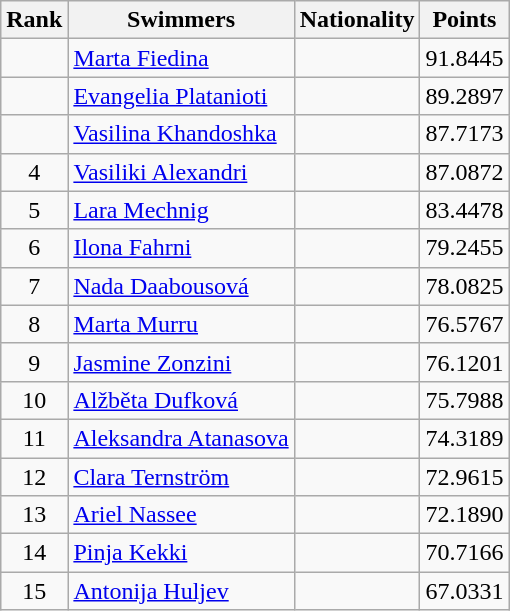<table class="wikitable sortable" style="text-align:center">
<tr>
<th>Rank</th>
<th>Swimmers</th>
<th>Nationality</th>
<th>Points</th>
</tr>
<tr>
<td></td>
<td align=left><a href='#'>Marta Fiedina</a></td>
<td align=left></td>
<td>91.8445</td>
</tr>
<tr>
<td></td>
<td align=left><a href='#'>Evangelia Platanioti</a></td>
<td align=left></td>
<td>89.2897</td>
</tr>
<tr>
<td></td>
<td align=left><a href='#'>Vasilina Khandoshka</a></td>
<td align=left></td>
<td>87.7173</td>
</tr>
<tr>
<td>4</td>
<td align=left><a href='#'>Vasiliki Alexandri</a></td>
<td align=left></td>
<td>87.0872</td>
</tr>
<tr>
<td>5</td>
<td align=left><a href='#'>Lara Mechnig</a></td>
<td align=left></td>
<td>83.4478</td>
</tr>
<tr>
<td>6</td>
<td align=left><a href='#'>Ilona Fahrni</a></td>
<td align=left></td>
<td>79.2455</td>
</tr>
<tr>
<td>7</td>
<td align=left><a href='#'>Nada Daabousová</a></td>
<td align=left></td>
<td>78.0825</td>
</tr>
<tr>
<td>8</td>
<td align=left><a href='#'>Marta Murru</a></td>
<td align=left></td>
<td>76.5767</td>
</tr>
<tr>
<td>9</td>
<td align=left><a href='#'>Jasmine Zonzini</a></td>
<td align=left></td>
<td>76.1201</td>
</tr>
<tr>
<td>10</td>
<td align=left><a href='#'>Alžběta Dufková</a></td>
<td align=left></td>
<td>75.7988</td>
</tr>
<tr>
<td>11</td>
<td align=left><a href='#'>Aleksandra Atanasova</a></td>
<td align=left></td>
<td>74.3189</td>
</tr>
<tr>
<td>12</td>
<td align=left><a href='#'>Clara Ternström</a></td>
<td align=left></td>
<td>72.9615</td>
</tr>
<tr>
<td>13</td>
<td align=left><a href='#'>Ariel Nassee</a></td>
<td align=left></td>
<td>72.1890</td>
</tr>
<tr>
<td>14</td>
<td align=left><a href='#'>Pinja Kekki</a></td>
<td align=left></td>
<td>70.7166</td>
</tr>
<tr>
<td>15</td>
<td align=left><a href='#'>Antonija Huljev</a></td>
<td align=left></td>
<td>67.0331</td>
</tr>
</table>
